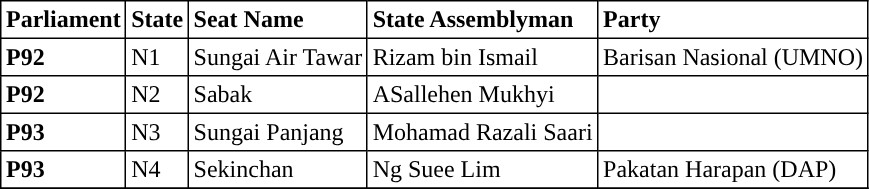<table class="toccolours sortable" border="1" cellpadding="3" style="border-collapse:collapse; text-align: left;">
<tr>
<th align="center">Parliament</th>
<th>State</th>
<th>Seat Name</th>
<th>State Assemblyman</th>
<th>Party</th>
</tr>
<tr>
<th align="left">P92</th>
<td>N1</td>
<td>Sungai Air Tawar</td>
<td>Rizam bin Ismail</td>
<td>Barisan Nasional (UMNO)</td>
</tr>
<tr>
<th align="left">P92</th>
<td>N2</td>
<td>Sabak</td>
<td>ASallehen Mukhyi</td>
<td></td>
</tr>
<tr>
<th align="left">P93</th>
<td>N3</td>
<td>Sungai Panjang</td>
<td>Mohamad Razali Saari</td>
<td></td>
</tr>
<tr>
<th align="left">P93</th>
<td>N4</td>
<td>Sekinchan</td>
<td>Ng Suee Lim</td>
<td>Pakatan Harapan (DAP)</td>
</tr>
<tr>
</tr>
</table>
